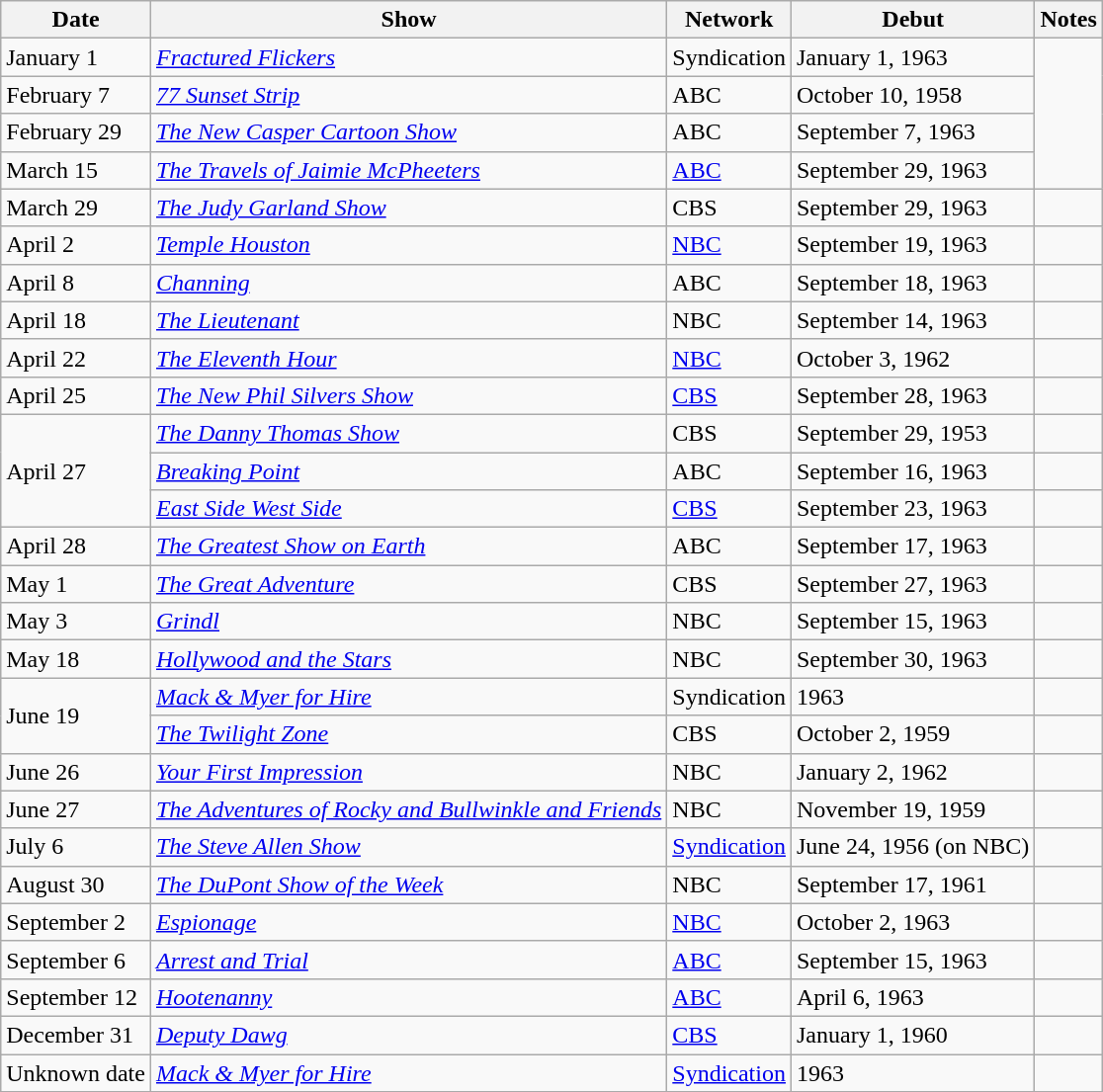<table class="wikitable">
<tr>
<th>Date</th>
<th>Show</th>
<th>Network</th>
<th>Debut</th>
<th>Notes</th>
</tr>
<tr>
<td>January 1</td>
<td><em><a href='#'>Fractured Flickers</a></em></td>
<td>Syndication</td>
<td>January 1, 1963</td>
</tr>
<tr>
<td>February 7</td>
<td><em><a href='#'>77 Sunset Strip</a></em></td>
<td>ABC</td>
<td>October 10, 1958</td>
</tr>
<tr>
<td>February 29</td>
<td><em><a href='#'>The New Casper Cartoon Show</a></em></td>
<td>ABC</td>
<td>September 7, 1963</td>
</tr>
<tr>
<td>March 15</td>
<td><em><a href='#'>The Travels of Jaimie McPheeters</a></em></td>
<td><a href='#'>ABC</a></td>
<td>September 29, 1963</td>
</tr>
<tr>
<td>March 29</td>
<td><em><a href='#'>The Judy Garland Show</a></em></td>
<td>CBS</td>
<td>September 29, 1963</td>
<td></td>
</tr>
<tr>
<td>April 2</td>
<td><em><a href='#'>Temple Houston</a></em></td>
<td><a href='#'>NBC</a></td>
<td>September 19, 1963</td>
<td></td>
</tr>
<tr>
<td>April 8</td>
<td><em><a href='#'>Channing</a></em></td>
<td>ABC</td>
<td>September 18, 1963</td>
<td></td>
</tr>
<tr>
<td>April 18</td>
<td><em><a href='#'>The Lieutenant</a></em></td>
<td>NBC</td>
<td>September 14, 1963</td>
<td></td>
</tr>
<tr>
<td>April 22</td>
<td><em><a href='#'>The Eleventh Hour</a></em></td>
<td><a href='#'>NBC</a></td>
<td>October 3, 1962</td>
<td></td>
</tr>
<tr>
<td>April 25</td>
<td><em><a href='#'>The New Phil Silvers Show</a></em></td>
<td><a href='#'>CBS</a></td>
<td>September 28, 1963</td>
<td></td>
</tr>
<tr>
<td rowspan="3">April 27</td>
<td><em><a href='#'>The Danny Thomas Show</a></em></td>
<td>CBS</td>
<td>September 29, 1953</td>
<td></td>
</tr>
<tr>
<td><em><a href='#'>Breaking Point</a></em></td>
<td>ABC</td>
<td>September 16, 1963</td>
<td></td>
</tr>
<tr>
<td><em><a href='#'>East Side West Side</a></em></td>
<td><a href='#'>CBS</a></td>
<td>September 23, 1963</td>
<td></td>
</tr>
<tr>
<td>April 28</td>
<td><em><a href='#'>The Greatest Show on Earth</a></em></td>
<td>ABC</td>
<td>September 17, 1963</td>
<td></td>
</tr>
<tr>
<td>May 1</td>
<td><em><a href='#'>The Great Adventure</a></em></td>
<td>CBS</td>
<td>September 27, 1963</td>
<td></td>
</tr>
<tr>
<td>May 3</td>
<td><em><a href='#'>Grindl</a></em></td>
<td>NBC</td>
<td>September 15, 1963</td>
<td></td>
</tr>
<tr>
<td>May 18</td>
<td><em><a href='#'>Hollywood and the Stars</a></em></td>
<td>NBC</td>
<td>September 30, 1963</td>
<td></td>
</tr>
<tr>
<td rowspan=2>June 19</td>
<td><em><a href='#'>Mack & Myer for Hire</a></em></td>
<td>Syndication</td>
<td>1963</td>
<td></td>
</tr>
<tr>
<td><em><a href='#'>The Twilight Zone</a></em></td>
<td>CBS</td>
<td>October 2, 1959</td>
<td></td>
</tr>
<tr>
<td>June 26</td>
<td><em><a href='#'>Your First Impression</a></em></td>
<td>NBC</td>
<td>January 2, 1962</td>
<td></td>
</tr>
<tr>
<td>June 27</td>
<td><em><a href='#'>The Adventures of Rocky and Bullwinkle and Friends</a></em></td>
<td>NBC</td>
<td>November 19, 1959</td>
</tr>
<tr>
<td>July 6</td>
<td><em><a href='#'>The Steve Allen Show</a></em></td>
<td><a href='#'>Syndication</a></td>
<td>June 24, 1956 (on NBC)</td>
<td></td>
</tr>
<tr>
<td>August 30</td>
<td><em><a href='#'>The DuPont Show of the Week</a></em></td>
<td>NBC</td>
<td>September 17, 1961</td>
<td></td>
</tr>
<tr>
<td>September 2</td>
<td><em><a href='#'>Espionage</a></em></td>
<td><a href='#'>NBC</a></td>
<td>October 2, 1963</td>
<td></td>
</tr>
<tr>
<td>September 6</td>
<td><em><a href='#'>Arrest and Trial</a></em></td>
<td><a href='#'>ABC</a></td>
<td>September 15, 1963</td>
<td></td>
</tr>
<tr>
<td>September 12</td>
<td><em><a href='#'>Hootenanny</a></em></td>
<td><a href='#'>ABC</a></td>
<td>April 6, 1963</td>
<td></td>
</tr>
<tr>
<td>December 31</td>
<td><em><a href='#'>Deputy Dawg</a></em></td>
<td><a href='#'>CBS</a></td>
<td>January 1, 1960</td>
<td></td>
</tr>
<tr>
<td>Unknown date</td>
<td><em><a href='#'>Mack & Myer for Hire</a></em></td>
<td><a href='#'>Syndication</a></td>
<td>1963</td>
<td></td>
</tr>
</table>
